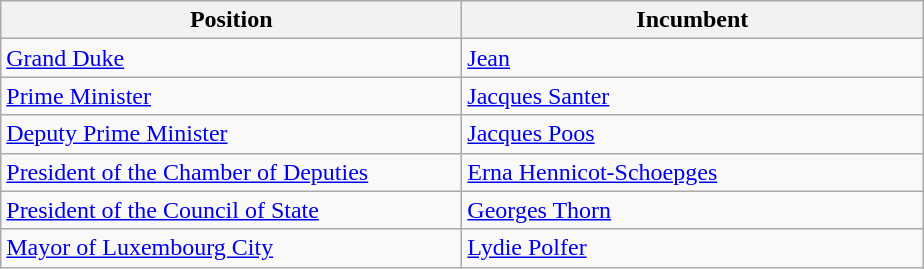<table class="wikitable">
<tr>
<th width="300">Position</th>
<th width="300">Incumbent</th>
</tr>
<tr>
<td><a href='#'>Grand Duke</a></td>
<td><a href='#'>Jean</a></td>
</tr>
<tr>
<td><a href='#'>Prime Minister</a></td>
<td><a href='#'>Jacques Santer</a></td>
</tr>
<tr>
<td><a href='#'>Deputy Prime Minister</a></td>
<td><a href='#'>Jacques Poos</a></td>
</tr>
<tr>
<td><a href='#'>President of the Chamber of Deputies</a></td>
<td><a href='#'>Erna Hennicot-Schoepges</a></td>
</tr>
<tr>
<td><a href='#'>President of the Council of State</a></td>
<td><a href='#'>Georges Thorn</a></td>
</tr>
<tr>
<td><a href='#'>Mayor of Luxembourg City</a></td>
<td><a href='#'>Lydie Polfer</a></td>
</tr>
</table>
